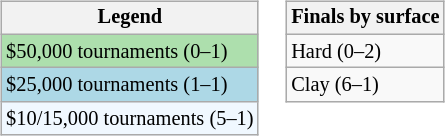<table>
<tr valign=top>
<td><br><table class=wikitable style="font-size:85%;">
<tr>
<th>Legend</th>
</tr>
<tr style="background:#addfad;">
<td>$50,000 tournaments (0–1)</td>
</tr>
<tr style="background:lightblue;">
<td>$25,000 tournaments (1–1)</td>
</tr>
<tr style="background:#f0f8ff;">
<td>$10/15,000 tournaments (5–1)</td>
</tr>
</table>
</td>
<td><br><table class=wikitable style="font-size:85%;">
<tr>
<th>Finals by surface</th>
</tr>
<tr>
<td>Hard (0–2)</td>
</tr>
<tr>
<td>Clay (6–1)</td>
</tr>
</table>
</td>
</tr>
</table>
